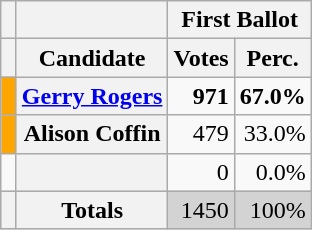<table class="wikitable">
<tr>
<th width="3"></th>
<th></th>
<th colspan="2">First Ballot</th>
</tr>
<tr>
<th width="3"></th>
<th>Candidate</th>
<th>Votes</th>
<th>Perc.</th>
</tr>
<tr>
<td style="background:orange;"></td>
<th><a href='#'>Gerry Rogers</a></th>
<td align="right"><strong>971</strong></td>
<td align="right"><strong>67.0%</strong></td>
</tr>
<tr>
<td style="background:orange;"></td>
<th>Alison Coffin</th>
<td align="right">479</td>
<td align="right">33.0%</td>
</tr>
<tr>
<td></td>
<th></th>
<td align="right">0</td>
<td align="right">0.0%</td>
</tr>
<tr style="background:lightgrey;">
<th></th>
<th>Totals</th>
<td align="right">1450</td>
<td align="right">100%</td>
</tr>
</table>
